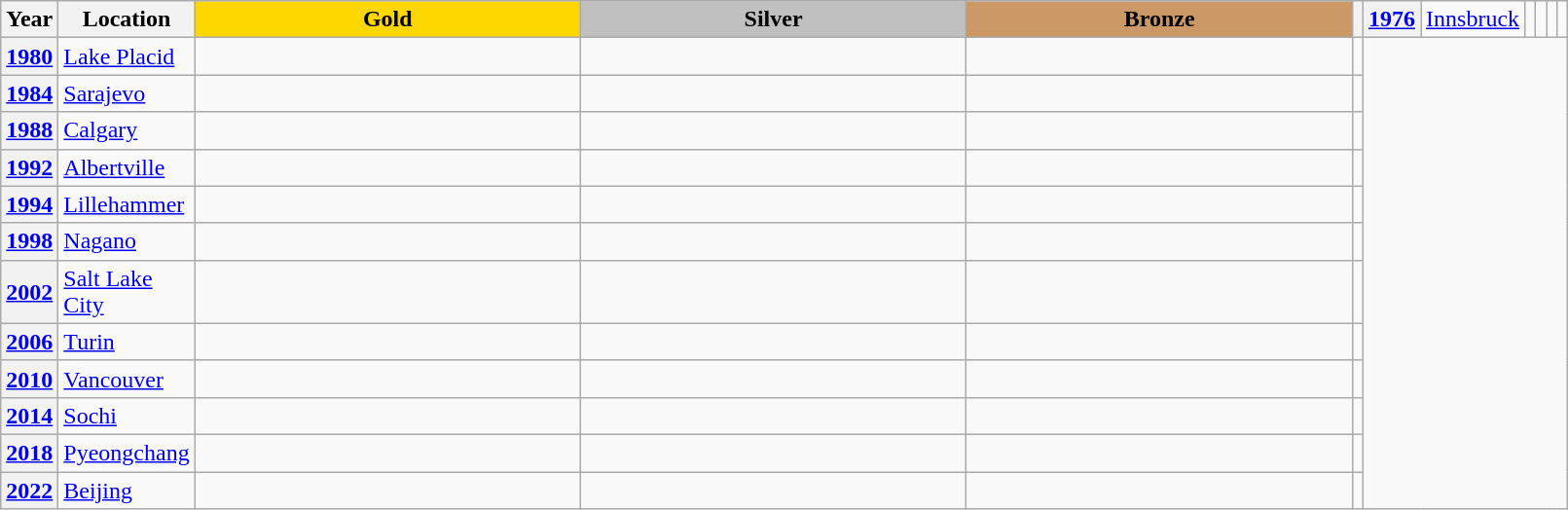<table class="wikitable unsortable" style="text-align:left" width="85%">
<tr>
<th scope="col" style="text-align:center">Year</th>
<th scope="col" style="text-align:center">Location</th>
<td scope="col" style="text-align:center; width:25%; background:gold"><strong>Gold</strong></td>
<td scope="col" style="text-align:center; width:25%; background:silver"><strong>Silver</strong></td>
<td scope="col" style="text-align:center; width:25%; background:#c96"><strong>Bronze</strong></td>
<th scope="col" style="text-align:center"></th>
<th scope="row"><a href='#'>1976</a></th>
<td> <a href='#'>Innsbruck</a></td>
<td></td>
<td></td>
<td></td>
<td></td>
</tr>
<tr>
<th scope="row"><a href='#'>1980</a></th>
<td> <a href='#'>Lake Placid</a></td>
<td></td>
<td></td>
<td></td>
<td></td>
</tr>
<tr>
<th scope="row"><a href='#'>1984</a></th>
<td> <a href='#'>Sarajevo</a></td>
<td></td>
<td></td>
<td></td>
<td></td>
</tr>
<tr>
<th scope="row"><a href='#'>1988</a></th>
<td> <a href='#'>Calgary</a></td>
<td></td>
<td></td>
<td></td>
<td></td>
</tr>
<tr>
<th scope="row"><a href='#'>1992</a></th>
<td> <a href='#'>Albertville</a></td>
<td></td>
<td></td>
<td></td>
<td></td>
</tr>
<tr>
<th scope="row"><a href='#'>1994</a></th>
<td> <a href='#'>Lillehammer</a></td>
<td></td>
<td></td>
<td></td>
<td></td>
</tr>
<tr>
<th scope="row"><a href='#'>1998</a></th>
<td> <a href='#'>Nagano</a></td>
<td></td>
<td></td>
<td></td>
<td></td>
</tr>
<tr>
<th scope="row"><a href='#'>2002</a></th>
<td> <a href='#'>Salt Lake City</a></td>
<td></td>
<td></td>
<td></td>
<td></td>
</tr>
<tr>
<th scope="row"><a href='#'>2006</a></th>
<td> <a href='#'>Turin</a></td>
<td></td>
<td></td>
<td></td>
<td></td>
</tr>
<tr>
<th scope="row"><a href='#'>2010</a></th>
<td> <a href='#'>Vancouver</a></td>
<td></td>
<td></td>
<td></td>
<td></td>
</tr>
<tr>
<th scope="row"><a href='#'>2014</a></th>
<td> <a href='#'>Sochi</a></td>
<td></td>
<td></td>
<td></td>
<td></td>
</tr>
<tr>
<th scope="row"><a href='#'>2018</a></th>
<td> <a href='#'>Pyeongchang</a></td>
<td></td>
<td></td>
<td></td>
<td></td>
</tr>
<tr>
<th scope="row"><a href='#'>2022</a></th>
<td> <a href='#'>Beijing</a></td>
<td></td>
<td></td>
<td></td>
<td></td>
</tr>
</table>
